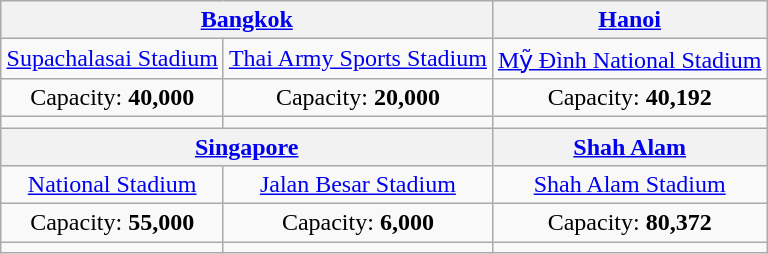<table class="wikitable" style="margin:1em auto; text-align:center">
<tr>
<th colspan=2> <a href='#'>Bangkok</a></th>
<th> <a href='#'>Hanoi</a></th>
</tr>
<tr>
<td><a href='#'>Supachalasai Stadium</a></td>
<td><a href='#'>Thai Army Sports Stadium</a></td>
<td><a href='#'>Mỹ Đình National Stadium</a></td>
</tr>
<tr>
<td>Capacity: <strong>40,000</strong></td>
<td>Capacity: <strong>20,000</strong></td>
<td>Capacity: <strong>40,192</strong></td>
</tr>
<tr>
<td></td>
<td></td>
<td></td>
</tr>
<tr>
<th colspan=2> <a href='#'>Singapore</a></th>
<th> <a href='#'>Shah Alam</a></th>
</tr>
<tr>
<td><a href='#'>National Stadium</a></td>
<td><a href='#'>Jalan Besar Stadium</a></td>
<td><a href='#'>Shah Alam Stadium</a></td>
</tr>
<tr>
<td>Capacity: <strong>55,000</strong></td>
<td>Capacity: <strong>6,000</strong></td>
<td>Capacity: <strong>80,372</strong></td>
</tr>
<tr>
<td></td>
<td></td>
<td></td>
</tr>
</table>
